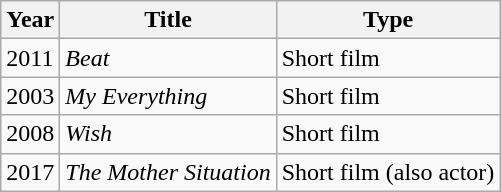<table class="wikitable">
<tr>
<th>Year</th>
<th>Title</th>
<th>Type</th>
</tr>
<tr>
<td>2011</td>
<td><em>Beat</em></td>
<td>Short film</td>
</tr>
<tr>
<td>2003</td>
<td><em>My Everything</em></td>
<td>Short film</td>
</tr>
<tr>
<td>2008</td>
<td><em>Wish</em></td>
<td>Short film</td>
</tr>
<tr>
<td>2017</td>
<td><em>The Mother Situation</em></td>
<td>Short film (also actor)</td>
</tr>
</table>
